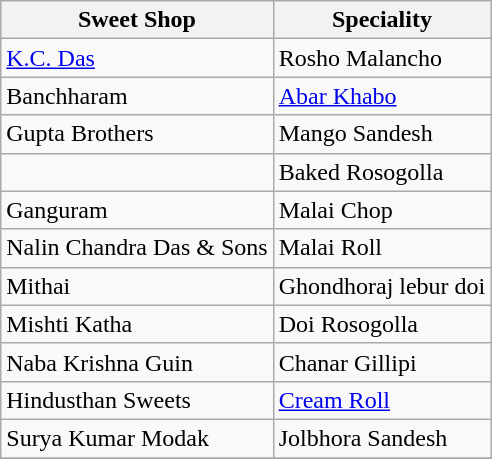<table class="wikitable">
<tr>
<th>Sweet Shop</th>
<th>Speciality</th>
</tr>
<tr>
<td><a href='#'>K.C. Das</a></td>
<td>Rosho Malancho</td>
</tr>
<tr>
<td>Banchharam</td>
<td><a href='#'>Abar Khabo</a></td>
</tr>
<tr>
<td>Gupta Brothers</td>
<td>Mango Sandesh</td>
</tr>
<tr>
<td></td>
<td>Baked Rosogolla</td>
</tr>
<tr>
<td>Ganguram</td>
<td>Malai Chop</td>
</tr>
<tr>
<td>Nalin Chandra Das & Sons</td>
<td>Malai Roll</td>
</tr>
<tr>
<td>Mithai</td>
<td>Ghondhoraj lebur doi</td>
</tr>
<tr>
<td>Mishti Katha</td>
<td>Doi Rosogolla</td>
</tr>
<tr>
<td>Naba Krishna Guin</td>
<td>Chanar Gillipi</td>
</tr>
<tr>
<td>Hindusthan Sweets</td>
<td><a href='#'>Cream Roll</a></td>
</tr>
<tr>
<td>Surya Kumar Modak</td>
<td>Jolbhora Sandesh</td>
</tr>
<tr>
</tr>
</table>
